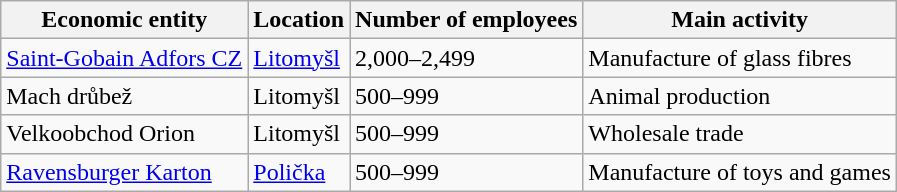<table class="wikitable sortable">
<tr>
<th>Economic entity</th>
<th>Location</th>
<th>Number of employees</th>
<th>Main activity</th>
</tr>
<tr>
<td><a href='#'>Saint-Gobain Adfors CZ</a></td>
<td><a href='#'>Litomyšl</a></td>
<td>2,000–2,499</td>
<td>Manufacture of glass fibres</td>
</tr>
<tr>
<td>Mach drůbež</td>
<td>Litomyšl</td>
<td>500–999</td>
<td>Animal production</td>
</tr>
<tr>
<td>Velkoobchod Orion</td>
<td>Litomyšl</td>
<td>500–999</td>
<td>Wholesale trade</td>
</tr>
<tr>
<td><a href='#'>Ravensburger Karton</a></td>
<td><a href='#'>Polička</a></td>
<td>500–999</td>
<td>Manufacture of toys and games</td>
</tr>
</table>
